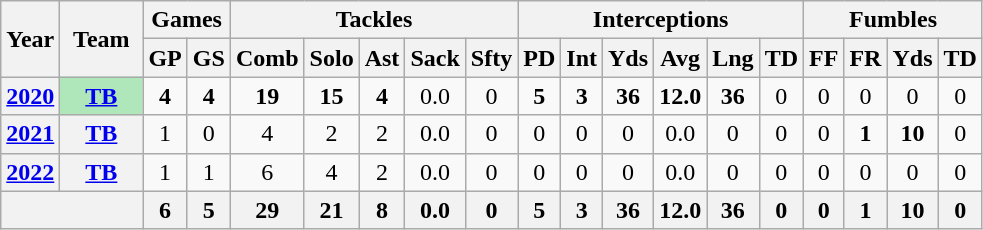<table class="wikitable" style="text-align: center;">
<tr>
<th rowspan="2">Year</th>
<th rowspan="2">Team</th>
<th colspan="2">Games</th>
<th colspan="5">Tackles</th>
<th colspan="6">Interceptions</th>
<th colspan="4">Fumbles</th>
</tr>
<tr>
<th>GP</th>
<th>GS</th>
<th>Comb</th>
<th>Solo</th>
<th>Ast</th>
<th>Sack</th>
<th>Sfty</th>
<th>PD</th>
<th>Int</th>
<th>Yds</th>
<th>Avg</th>
<th>Lng</th>
<th>TD</th>
<th>FF</th>
<th>FR</th>
<th>Yds</th>
<th>TD</th>
</tr>
<tr>
<th><a href='#'>2020</a></th>
<th style="background:#afe6ba; width:3em;"><a href='#'>TB</a></th>
<td><strong>4</strong></td>
<td><strong>4</strong></td>
<td><strong>19</strong></td>
<td><strong>15</strong></td>
<td><strong>4</strong></td>
<td>0.0</td>
<td>0</td>
<td><strong>5</strong></td>
<td><strong>3</strong></td>
<td><strong>36</strong></td>
<td><strong>12.0</strong></td>
<td><strong>36</strong></td>
<td>0</td>
<td>0</td>
<td>0</td>
<td>0</td>
<td>0</td>
</tr>
<tr>
<th><a href='#'>2021</a></th>
<th><a href='#'>TB</a></th>
<td>1</td>
<td>0</td>
<td>4</td>
<td>2</td>
<td>2</td>
<td>0.0</td>
<td>0</td>
<td>0</td>
<td>0</td>
<td>0</td>
<td>0.0</td>
<td>0</td>
<td>0</td>
<td>0</td>
<td><strong>1</strong></td>
<td><strong>10</strong></td>
<td>0</td>
</tr>
<tr>
<th><a href='#'>2022</a></th>
<th><a href='#'>TB</a></th>
<td>1</td>
<td>1</td>
<td>6</td>
<td>4</td>
<td>2</td>
<td>0.0</td>
<td>0</td>
<td>0</td>
<td>0</td>
<td>0</td>
<td>0.0</td>
<td>0</td>
<td>0</td>
<td>0</td>
<td>0</td>
<td>0</td>
<td>0</td>
</tr>
<tr>
<th colspan="2"></th>
<th>6</th>
<th>5</th>
<th>29</th>
<th>21</th>
<th>8</th>
<th>0.0</th>
<th>0</th>
<th>5</th>
<th>3</th>
<th>36</th>
<th>12.0</th>
<th>36</th>
<th>0</th>
<th>0</th>
<th>1</th>
<th>10</th>
<th>0</th>
</tr>
</table>
